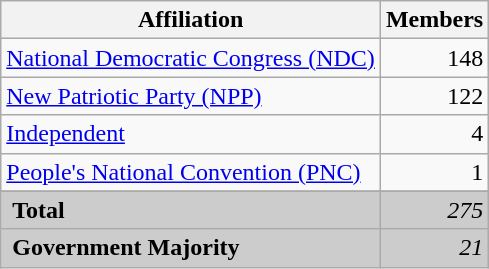<table class="wikitable">
<tr>
<th>Affiliation</th>
<th>Members</th>
</tr>
<tr>
<td><a href='#'>National Democratic Congress (NDC)</a></td>
<td align="right">148</td>
</tr>
<tr>
<td><a href='#'>New Patriotic Party (NPP)</a></td>
<td align="right">122</td>
</tr>
<tr>
<td><a href='#'>Independent</a></td>
<td align="right">4</td>
</tr>
<tr>
<td><a href='#'>People's National Convention (PNC)</a></td>
<td align="right">1</td>
</tr>
<tr>
</tr>
<tr bgcolor="CCCCCC">
<td> <strong>Total</strong></td>
<td align="right"><em>275</em></td>
</tr>
<tr bgcolor="CCCCCC">
<td> <strong>Government Majority</strong></td>
<td align="right"><em>21</em></td>
</tr>
</table>
